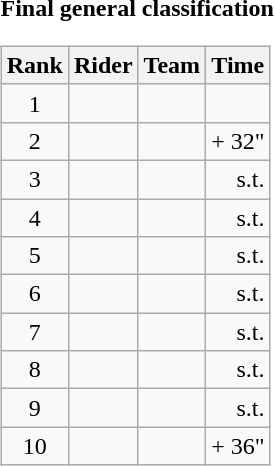<table>
<tr>
<td><strong>Final general classification</strong> <br><table class="wikitable">
<tr>
<th scope="col">Rank</th>
<th scope="col">Rider</th>
<th scope="col">Team</th>
<th scope="col">Time</th>
</tr>
<tr>
<td style="text-align:center;">1</td>
<td></td>
<td></td>
<td style="text-align:right;"></td>
</tr>
<tr>
<td style="text-align:center;">2</td>
<td></td>
<td></td>
<td style="text-align:right;">+ 32"</td>
</tr>
<tr>
<td style="text-align:center;">3</td>
<td></td>
<td></td>
<td style="text-align:right;">s.t.</td>
</tr>
<tr>
<td style="text-align:center;">4</td>
<td></td>
<td></td>
<td style="text-align:right;">s.t.</td>
</tr>
<tr>
<td style="text-align:center;">5</td>
<td></td>
<td></td>
<td style="text-align:right;">s.t.</td>
</tr>
<tr>
<td style="text-align:center;">6</td>
<td></td>
<td></td>
<td style="text-align:right;">s.t.</td>
</tr>
<tr>
<td style="text-align:center;">7</td>
<td></td>
<td></td>
<td style="text-align:right;">s.t.</td>
</tr>
<tr>
<td style="text-align:center;">8</td>
<td></td>
<td></td>
<td style="text-align:right;">s.t.</td>
</tr>
<tr>
<td style="text-align:center;">9</td>
<td></td>
<td></td>
<td style="text-align:right;">s.t.</td>
</tr>
<tr>
<td style="text-align:center;">10</td>
<td></td>
<td></td>
<td style="text-align:right;">+ 36"</td>
</tr>
</table>
</td>
</tr>
</table>
